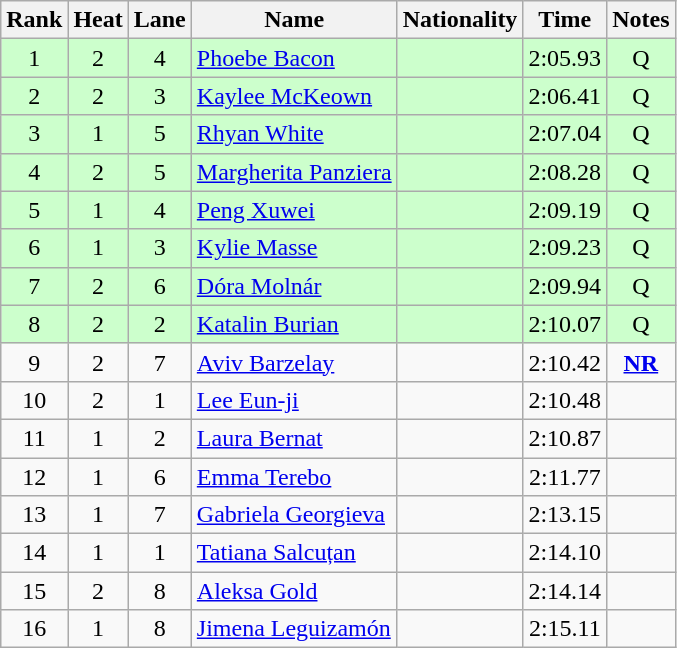<table class="wikitable sortable" style="text-align:center">
<tr>
<th>Rank</th>
<th>Heat</th>
<th>Lane</th>
<th>Name</th>
<th>Nationality</th>
<th>Time</th>
<th>Notes</th>
</tr>
<tr bgcolor=ccffcc>
<td>1</td>
<td>2</td>
<td>4</td>
<td align=left><a href='#'>Phoebe Bacon</a></td>
<td align=left></td>
<td>2:05.93</td>
<td>Q</td>
</tr>
<tr bgcolor=ccffcc>
<td>2</td>
<td>2</td>
<td>3</td>
<td align=left><a href='#'>Kaylee McKeown</a></td>
<td align=left></td>
<td>2:06.41</td>
<td>Q</td>
</tr>
<tr bgcolor=ccffcc>
<td>3</td>
<td>1</td>
<td>5</td>
<td align=left><a href='#'>Rhyan White</a></td>
<td align=left></td>
<td>2:07.04</td>
<td>Q</td>
</tr>
<tr bgcolor=ccffcc>
<td>4</td>
<td>2</td>
<td>5</td>
<td align=left><a href='#'>Margherita Panziera</a></td>
<td align=left></td>
<td>2:08.28</td>
<td>Q</td>
</tr>
<tr bgcolor=ccffcc>
<td>5</td>
<td>1</td>
<td>4</td>
<td align=left><a href='#'>Peng Xuwei</a></td>
<td align=left></td>
<td>2:09.19</td>
<td>Q</td>
</tr>
<tr bgcolor=ccffcc>
<td>6</td>
<td>1</td>
<td>3</td>
<td align=left><a href='#'>Kylie Masse</a></td>
<td align=left></td>
<td>2:09.23</td>
<td>Q</td>
</tr>
<tr bgcolor=ccffcc>
<td>7</td>
<td>2</td>
<td>6</td>
<td align=left><a href='#'>Dóra Molnár</a></td>
<td align=left></td>
<td>2:09.94</td>
<td>Q</td>
</tr>
<tr bgcolor=ccffcc>
<td>8</td>
<td>2</td>
<td>2</td>
<td align=left><a href='#'>Katalin Burian</a></td>
<td align=left></td>
<td>2:10.07</td>
<td>Q</td>
</tr>
<tr>
<td>9</td>
<td>2</td>
<td>7</td>
<td align=left><a href='#'>Aviv Barzelay</a></td>
<td align=left></td>
<td>2:10.42</td>
<td><strong><a href='#'>NR</a></strong></td>
</tr>
<tr>
<td>10</td>
<td>2</td>
<td>1</td>
<td align=left><a href='#'>Lee Eun-ji</a></td>
<td align=left></td>
<td>2:10.48</td>
<td></td>
</tr>
<tr>
<td>11</td>
<td>1</td>
<td>2</td>
<td align=left><a href='#'>Laura Bernat</a></td>
<td align=left></td>
<td>2:10.87</td>
<td></td>
</tr>
<tr>
<td>12</td>
<td>1</td>
<td>6</td>
<td align=left><a href='#'>Emma Terebo</a></td>
<td align=left></td>
<td>2:11.77</td>
<td></td>
</tr>
<tr>
<td>13</td>
<td>1</td>
<td>7</td>
<td align=left><a href='#'>Gabriela Georgieva</a></td>
<td align=left></td>
<td>2:13.15</td>
<td></td>
</tr>
<tr>
<td>14</td>
<td>1</td>
<td>1</td>
<td align=left><a href='#'>Tatiana Salcuțan</a></td>
<td align=left></td>
<td>2:14.10</td>
<td></td>
</tr>
<tr>
<td>15</td>
<td>2</td>
<td>8</td>
<td align=left><a href='#'>Aleksa Gold</a></td>
<td align=left></td>
<td>2:14.14</td>
<td></td>
</tr>
<tr>
<td>16</td>
<td>1</td>
<td>8</td>
<td align=left><a href='#'>Jimena Leguizamón</a></td>
<td align=left></td>
<td>2:15.11</td>
<td></td>
</tr>
</table>
